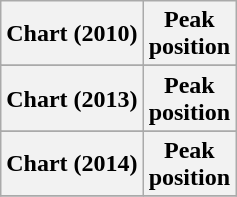<table class="wikitable sortable plainrowheaders">
<tr>
<th scope="col">Chart (2010)</th>
<th scope="col">Peak<br>position</th>
</tr>
<tr>
</tr>
<tr>
<th scope="col">Chart (2013)</th>
<th scope="col">Peak<br>position</th>
</tr>
<tr>
</tr>
<tr>
</tr>
<tr>
<th scope="col">Chart (2014)</th>
<th scope="col">Peak<br>position</th>
</tr>
<tr>
</tr>
</table>
